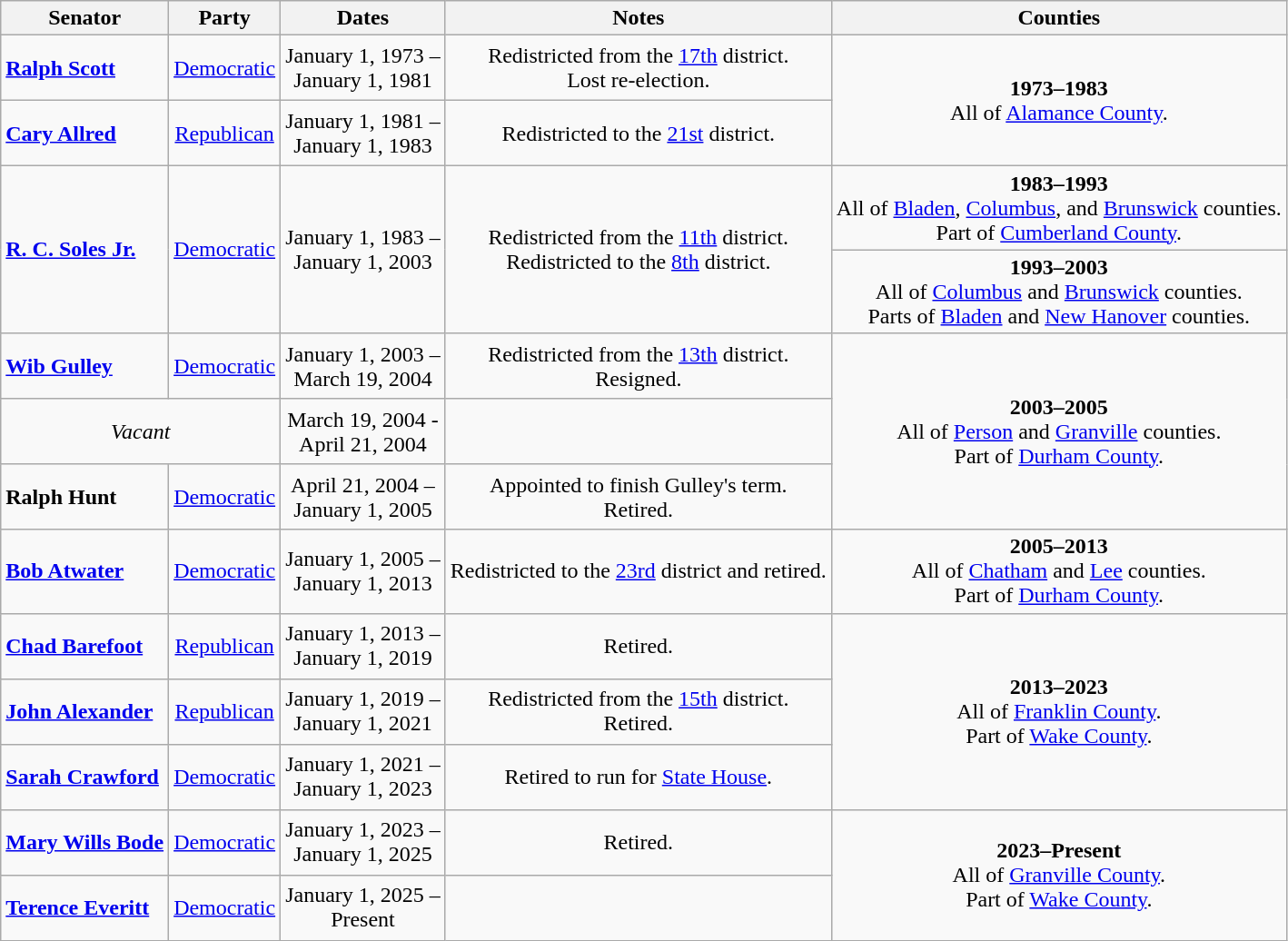<table class=wikitable style="text-align:center">
<tr>
<th>Senator</th>
<th>Party</th>
<th>Dates</th>
<th>Notes</th>
<th>Counties</th>
</tr>
<tr style="height:3em">
<td align=left><strong><a href='#'>Ralph Scott</a></strong></td>
<td><a href='#'>Democratic</a></td>
<td nowrap>January 1, 1973 – <br> January 1, 1981</td>
<td>Redistricted from the <a href='#'>17th</a> district. <br> Lost re-election.</td>
<td rowspan=2><strong>1973–1983</strong><br> All of <a href='#'>Alamance County</a>.</td>
</tr>
<tr style="height:3em">
<td align=left><strong><a href='#'>Cary Allred</a></strong></td>
<td><a href='#'>Republican</a></td>
<td nowrap>January 1, 1981 – <br> January 1, 1983</td>
<td>Redistricted to the <a href='#'>21st</a> district.</td>
</tr>
<tr style="height:3em">
<td rowspan=2 align=left><strong><a href='#'>R. C. Soles Jr.</a></strong></td>
<td rowspan=2 ><a href='#'>Democratic</a></td>
<td rowspan=2 nowrap>January 1, 1983 – <br> January 1, 2003</td>
<td rowspan=2>Redistricted from the <a href='#'>11th</a> district. <br> Redistricted to the <a href='#'>8th</a> district.</td>
<td><strong>1983–1993</strong><br> All of <a href='#'>Bladen</a>, <a href='#'>Columbus</a>, and <a href='#'>Brunswick</a> counties. <br> Part of <a href='#'>Cumberland County</a>.</td>
</tr>
<tr style="height:3em">
<td><strong>1993–2003</strong><br> All of <a href='#'>Columbus</a> and <a href='#'>Brunswick</a> counties. <br> Parts of <a href='#'>Bladen</a> and <a href='#'>New Hanover</a> counties.</td>
</tr>
<tr style="height:3em">
<td align=left><strong><a href='#'>Wib Gulley</a></strong></td>
<td><a href='#'>Democratic</a></td>
<td nowrap>January 1, 2003 – <br> March 19, 2004</td>
<td>Redistricted from the <a href='#'>13th</a> district. <br> Resigned.</td>
<td rowspan=3><strong>2003–2005</strong><br> All of <a href='#'>Person</a> and <a href='#'>Granville</a> counties. <br> Part of <a href='#'>Durham County</a>.</td>
</tr>
<tr style="height:3em">
<td colspan=2><em>Vacant</em></td>
<td nowarap>March 19, 2004 - <br> April 21, 2004</td>
</tr>
<tr style="height:3em">
<td align=left><strong>Ralph Hunt</strong></td>
<td><a href='#'>Democratic</a></td>
<td nowrap>April 21, 2004 – <br> January 1, 2005</td>
<td>Appointed to finish Gulley's term. <br> Retired.</td>
</tr>
<tr style="height:3em">
<td align=left><strong><a href='#'>Bob Atwater</a></strong></td>
<td><a href='#'>Democratic</a></td>
<td nowrap>January 1, 2005 – <br> January 1, 2013</td>
<td>Redistricted to the <a href='#'>23rd</a> district and retired.</td>
<td><strong>2005–2013</strong> <br> All of <a href='#'>Chatham</a> and <a href='#'>Lee</a> counties. <br> Part of <a href='#'>Durham County</a>.</td>
</tr>
<tr style="height:3em">
<td align=left><strong><a href='#'>Chad Barefoot</a></strong></td>
<td><a href='#'>Republican</a></td>
<td nowrap>January 1, 2013 – <br> January 1, 2019</td>
<td>Retired.</td>
<td rowspan=3><strong>2013–2023</strong> <br> All of <a href='#'>Franklin County</a>. <br> Part of <a href='#'>Wake County</a>.</td>
</tr>
<tr style="height:3em">
<td align=left><strong><a href='#'>John Alexander</a></strong></td>
<td><a href='#'>Republican</a></td>
<td nowrap>January 1, 2019 – <br> January 1, 2021</td>
<td>Redistricted from the <a href='#'>15th</a> district. <br> Retired.</td>
</tr>
<tr style="height:3em">
<td align=left><strong><a href='#'>Sarah Crawford</a></strong></td>
<td><a href='#'>Democratic</a></td>
<td nowrap>January 1, 2021 – <br> January 1, 2023</td>
<td>Retired to run for <a href='#'>State House</a>.</td>
</tr>
<tr style="height:3em">
<td align=left><strong><a href='#'>Mary Wills Bode</a></strong></td>
<td><a href='#'>Democratic</a></td>
<td nowrap>January 1, 2023 – <br> January 1, 2025</td>
<td>Retired.</td>
<td rowspan=2><strong>2023–Present</strong> <br> All of <a href='#'>Granville County</a>. <br> Part of <a href='#'>Wake County</a>.</td>
</tr>
<tr style="height:3em">
<td align=left><strong><a href='#'>Terence Everitt</a></strong></td>
<td><a href='#'>Democratic</a></td>
<td nowrap>January 1, 2025 – <br> Present</td>
<td></td>
</tr>
</table>
